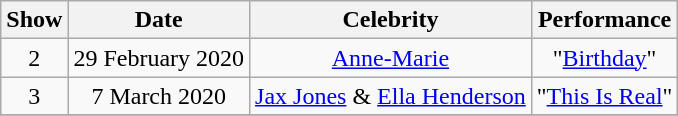<table class="wikitable" style="text-align:center">
<tr>
<th>Show</th>
<th>Date</th>
<th>Celebrity</th>
<th>Performance</th>
</tr>
<tr>
<td>2</td>
<td>29 February 2020</td>
<td><a href='#'>Anne-Marie</a></td>
<td>"<a href='#'>Birthday</a>"</td>
</tr>
<tr>
<td>3</td>
<td>7 March 2020</td>
<td><a href='#'>Jax Jones</a> & <a href='#'>Ella Henderson</a></td>
<td>"<a href='#'>This Is Real</a>"</td>
</tr>
<tr>
</tr>
</table>
